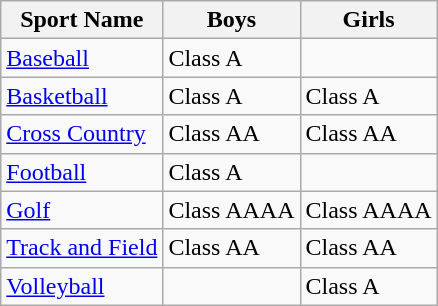<table class="wikitable">
<tr>
<th>Sport Name</th>
<th>Boys</th>
<th>Girls</th>
</tr>
<tr>
<td><a href='#'>Baseball</a></td>
<td>Class A</td>
<td></td>
</tr>
<tr>
<td><a href='#'>Basketball</a></td>
<td>Class A</td>
<td>Class A</td>
</tr>
<tr>
<td><a href='#'>Cross Country</a></td>
<td>Class AA</td>
<td>Class AA</td>
</tr>
<tr>
<td><a href='#'>Football</a></td>
<td>Class A</td>
<td></td>
</tr>
<tr>
<td><a href='#'>Golf</a></td>
<td>Class AAAA</td>
<td>Class AAAA</td>
</tr>
<tr>
<td><a href='#'>Track and Field</a></td>
<td>Class AA</td>
<td>Class AA</td>
</tr>
<tr>
<td><a href='#'>Volleyball</a></td>
<td></td>
<td>Class A</td>
</tr>
</table>
